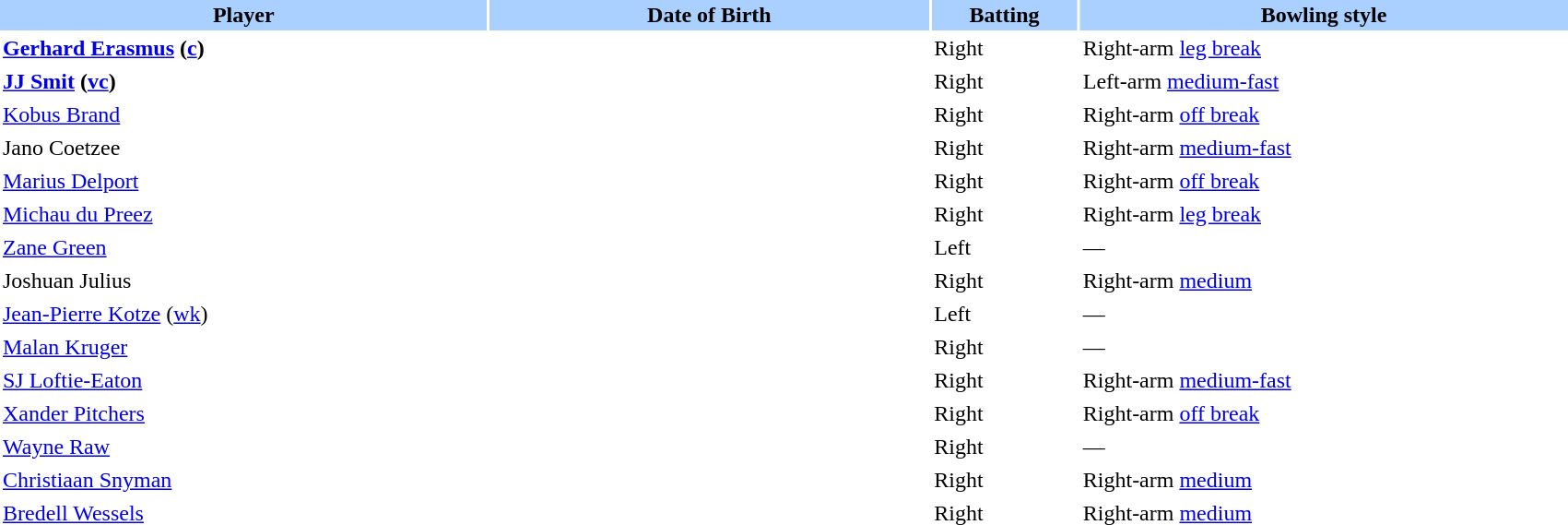<table border="0" cellspacing="2" cellpadding="2" style="width:90%;">
<tr style="background:#aad0ff;">
<th width=20%>Player</th>
<th width=18%>Date of Birth</th>
<th width=6%>Batting</th>
<th width=20%>Bowling style</th>
</tr>
<tr>
<td><strong><a href='#'>Gerhard Erasmus</a> (<a href='#'>c</a>)</strong></td>
<td></td>
<td>Right</td>
<td>Right-arm <a href='#'>leg break</a></td>
</tr>
<tr>
<td><strong><a href='#'>JJ Smit</a> (<a href='#'>vc</a>)</strong></td>
<td></td>
<td>Right</td>
<td>Left-arm <a href='#'>medium-fast</a></td>
</tr>
<tr>
<td><a href='#'>Kobus Brand</a></td>
<td></td>
<td>Right</td>
<td>Right-arm <a href='#'>off break</a></td>
</tr>
<tr>
<td>Jano Coetzee</td>
<td></td>
<td>Right</td>
<td>Right-arm <a href='#'>medium-fast</a></td>
</tr>
<tr>
<td><a href='#'>Marius Delport</a></td>
<td></td>
<td>Right</td>
<td>Right-arm <a href='#'>off break</a></td>
</tr>
<tr>
<td><a href='#'>Michau du Preez</a></td>
<td></td>
<td>Right</td>
<td>Right-arm <a href='#'>leg break</a></td>
</tr>
<tr>
<td><a href='#'>Zane Green</a></td>
<td></td>
<td>Left</td>
<td>—</td>
</tr>
<tr>
<td>Joshuan Julius</td>
<td></td>
<td>Right</td>
<td>Right-arm <a href='#'>medium</a></td>
</tr>
<tr>
<td><a href='#'>Jean-Pierre Kotze</a> (<a href='#'>wk</a>)</td>
<td></td>
<td>Left</td>
<td>—</td>
</tr>
<tr>
<td><a href='#'>Malan Kruger</a></td>
<td></td>
<td>Right</td>
<td>—</td>
</tr>
<tr>
<td><a href='#'>SJ Loftie-Eaton</a></td>
<td></td>
<td>Right</td>
<td>Right-arm <a href='#'>medium-fast</a></td>
</tr>
<tr>
<td><a href='#'>Xander Pitchers</a></td>
<td></td>
<td>Right</td>
<td>Right-arm <a href='#'>off break</a></td>
</tr>
<tr>
<td><a href='#'>Wayne Raw</a></td>
<td></td>
<td>Right</td>
<td>—</td>
</tr>
<tr>
<td><a href='#'>Christiaan Snyman</a></td>
<td></td>
<td>Right</td>
<td>Right-arm <a href='#'>medium</a></td>
</tr>
<tr>
<td><a href='#'>Bredell Wessels</a></td>
<td></td>
<td>Right</td>
<td>Right-arm <a href='#'>medium</a></td>
</tr>
</table>
